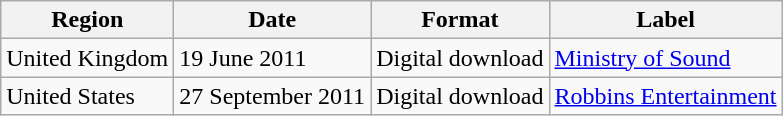<table class=wikitable>
<tr>
<th>Region</th>
<th>Date</th>
<th>Format</th>
<th>Label</th>
</tr>
<tr>
<td>United Kingdom</td>
<td>19 June 2011</td>
<td>Digital download</td>
<td><a href='#'>Ministry of Sound</a></td>
</tr>
<tr>
<td>United States</td>
<td>27 September 2011</td>
<td>Digital download</td>
<td><a href='#'>Robbins Entertainment</a></td>
</tr>
</table>
